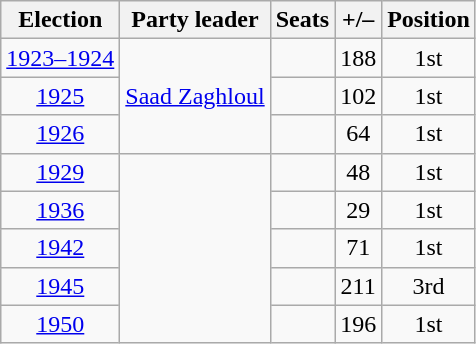<table class="wikitable" style="text-align:center">
<tr>
<th>Election</th>
<th>Party leader</th>
<th><strong>Seats</strong></th>
<th>+/–</th>
<th><strong>Position</strong></th>
</tr>
<tr>
<td><a href='#'>1923–1924</a></td>
<td rowspan="3" style="text-align:center;"><a href='#'>Saad Zaghloul</a></td>
<td></td>
<td> 188</td>
<td> 1st</td>
</tr>
<tr>
<td><a href='#'>1925</a></td>
<td></td>
<td> 102</td>
<td> 1st</td>
</tr>
<tr>
<td><a href='#'>1926</a></td>
<td></td>
<td> 64</td>
<td> 1st</td>
</tr>
<tr>
<td><a href='#'>1929</a></td>
<td rowspan="5"></td>
<td></td>
<td> 48</td>
<td> 1st</td>
</tr>
<tr>
<td><a href='#'>1936</a></td>
<td></td>
<td> 29</td>
<td> 1st</td>
</tr>
<tr>
<td><a href='#'>1942</a></td>
<td></td>
<td> 71</td>
<td> 1st</td>
</tr>
<tr>
<td><a href='#'>1945</a></td>
<td></td>
<td> 211</td>
<td> 3rd</td>
</tr>
<tr>
<td><a href='#'>1950</a></td>
<td></td>
<td> 196</td>
<td> 1st</td>
</tr>
</table>
